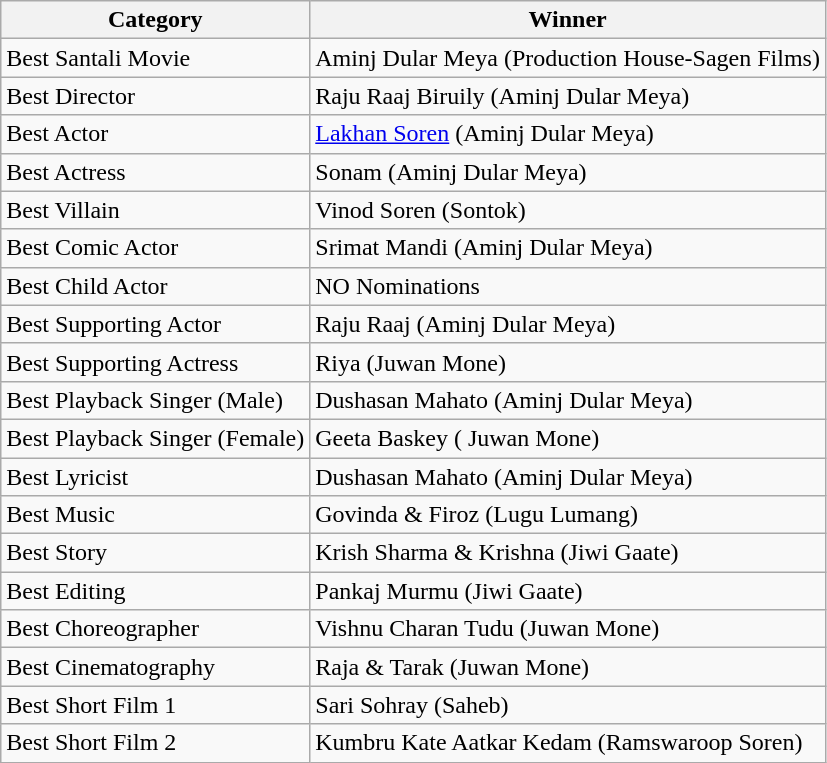<table class="wikitable">
<tr>
<th>Category</th>
<th>Winner</th>
</tr>
<tr>
<td>Best Santali Movie</td>
<td>Aminj Dular Meya (Production House-Sagen Films)</td>
</tr>
<tr>
<td>Best Director</td>
<td>Raju Raaj Biruily (Aminj Dular Meya)</td>
</tr>
<tr>
<td>Best Actor</td>
<td><a href='#'>Lakhan Soren</a> (Aminj Dular Meya)</td>
</tr>
<tr>
<td>Best Actress</td>
<td>Sonam (Aminj Dular Meya)</td>
</tr>
<tr>
<td>Best Villain</td>
<td>Vinod Soren (Sontok)</td>
</tr>
<tr>
<td>Best Comic Actor</td>
<td>Srimat Mandi (Aminj Dular Meya)</td>
</tr>
<tr>
<td>Best Child Actor</td>
<td>NO Nominations</td>
</tr>
<tr>
<td>Best Supporting Actor</td>
<td>Raju Raaj (Aminj Dular Meya)</td>
</tr>
<tr>
<td>Best Supporting Actress</td>
<td>Riya (Juwan Mone)</td>
</tr>
<tr>
<td>Best Playback Singer (Male)</td>
<td>Dushasan Mahato (Aminj Dular Meya)</td>
</tr>
<tr>
<td>Best Playback Singer (Female)</td>
<td>Geeta Baskey ( Juwan Mone)</td>
</tr>
<tr>
<td>Best Lyricist</td>
<td>Dushasan Mahato (Aminj Dular Meya)</td>
</tr>
<tr>
<td>Best Music</td>
<td>Govinda & Firoz (Lugu Lumang)</td>
</tr>
<tr>
<td>Best Story</td>
<td>Krish Sharma & Krishna (Jiwi Gaate)</td>
</tr>
<tr>
<td>Best Editing</td>
<td>Pankaj Murmu (Jiwi Gaate)</td>
</tr>
<tr>
<td>Best Choreographer</td>
<td>Vishnu Charan Tudu (Juwan Mone)</td>
</tr>
<tr>
<td>Best Cinematography</td>
<td>Raja & Tarak (Juwan Mone)</td>
</tr>
<tr>
<td>Best Short Film 1</td>
<td>Sari Sohray (Saheb)</td>
</tr>
<tr>
<td>Best Short Film 2</td>
<td>Kumbru Kate Aatkar Kedam (Ramswaroop Soren)</td>
</tr>
</table>
